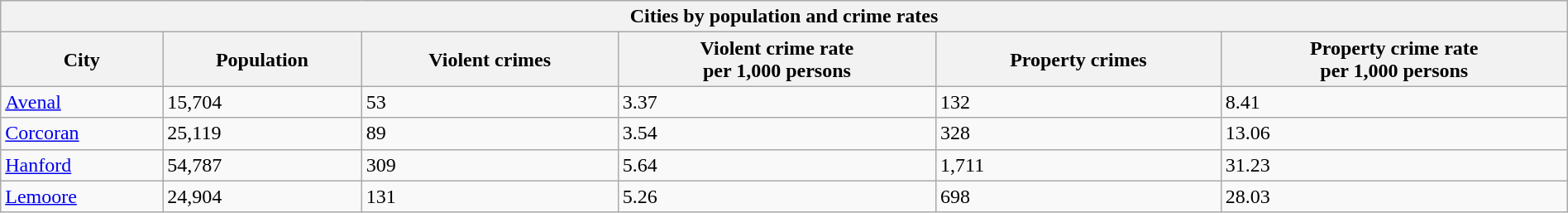<table class="wikitable collapsible collapsed sortable" style="width: 100%;">
<tr>
<th colspan="9">Cities by population and crime rates</th>
</tr>
<tr>
<th>City</th>
<th data-sort-type="number">Population</th>
<th data-sort-type="number">Violent crimes</th>
<th data-sort-type="number">Violent crime rate<br>per 1,000 persons</th>
<th data-sort-type="number">Property crimes</th>
<th data-sort-type="number">Property crime rate<br>per 1,000 persons</th>
</tr>
<tr>
<td><a href='#'>Avenal</a></td>
<td>15,704</td>
<td>53</td>
<td>3.37</td>
<td>132</td>
<td>8.41</td>
</tr>
<tr>
<td><a href='#'>Corcoran</a></td>
<td>25,119</td>
<td>89</td>
<td>3.54</td>
<td>328</td>
<td>13.06</td>
</tr>
<tr>
<td><a href='#'>Hanford</a></td>
<td>54,787</td>
<td>309</td>
<td>5.64</td>
<td>1,711</td>
<td>31.23</td>
</tr>
<tr>
<td><a href='#'>Lemoore</a></td>
<td>24,904</td>
<td>131</td>
<td>5.26</td>
<td>698</td>
<td>28.03</td>
</tr>
</table>
